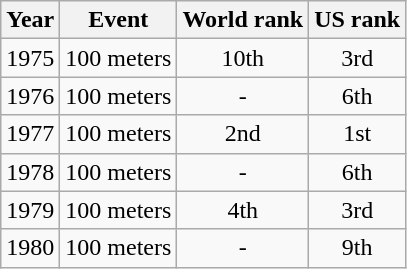<table class=wikitable>
<tr>
<th>Year</th>
<th>Event</th>
<th>World rank</th>
<th>US rank</th>
</tr>
<tr>
<td>1975</td>
<td>100 meters</td>
<td style="text-align:center;">10th</td>
<td style="text-align:center;">3rd</td>
</tr>
<tr>
<td>1976</td>
<td>100 meters</td>
<td style="text-align:center;">-</td>
<td style="text-align:center;">6th</td>
</tr>
<tr>
<td>1977</td>
<td>100 meters</td>
<td style="text-align:center;">2nd</td>
<td style="text-align:center;">1st</td>
</tr>
<tr>
<td>1978</td>
<td>100 meters</td>
<td style="text-align:center;">-</td>
<td style="text-align:center;">6th</td>
</tr>
<tr>
<td>1979</td>
<td>100 meters</td>
<td style="text-align:center;">4th</td>
<td style="text-align:center;">3rd</td>
</tr>
<tr>
<td>1980</td>
<td>100 meters</td>
<td style="text-align:center;">-</td>
<td style="text-align:center;">9th</td>
</tr>
</table>
